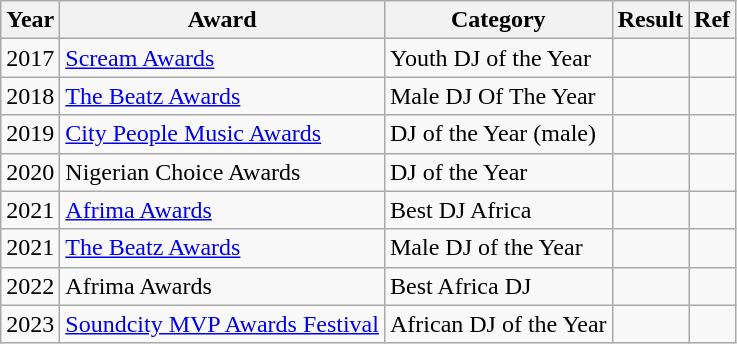<table class="wikitable">
<tr>
<th>Year</th>
<th>Award</th>
<th>Category</th>
<th>Result</th>
<th>Ref</th>
</tr>
<tr>
<td>2017</td>
<td><a href='#'>Scream Awards</a></td>
<td>Youth DJ of the Year</td>
<td></td>
<td></td>
</tr>
<tr>
<td>2018</td>
<td><a href='#'>The Beatz Awards</a></td>
<td>Male DJ Of The Year</td>
<td></td>
<td></td>
</tr>
<tr>
<td>2019</td>
<td><a href='#'>City People Music Awards</a></td>
<td>DJ of the Year (male)</td>
<td></td>
<td></td>
</tr>
<tr>
<td>2020</td>
<td>Nigerian Choice Awards</td>
<td>DJ of the Year</td>
<td></td>
<td></td>
</tr>
<tr>
<td>2021</td>
<td><a href='#'>Afrima Awards</a></td>
<td>Best DJ Africa</td>
<td></td>
<td></td>
</tr>
<tr>
<td>2021</td>
<td><a href='#'>The Beatz Awards</a></td>
<td>Male DJ of the Year</td>
<td></td>
<td></td>
</tr>
<tr>
<td>2022</td>
<td>Afrima Awards</td>
<td>Best Africa DJ</td>
<td></td>
<td></td>
</tr>
<tr>
<td>2023</td>
<td><a href='#'>Soundcity MVP Awards Festival</a></td>
<td>African DJ of the Year</td>
<td></td>
<td></td>
</tr>
</table>
